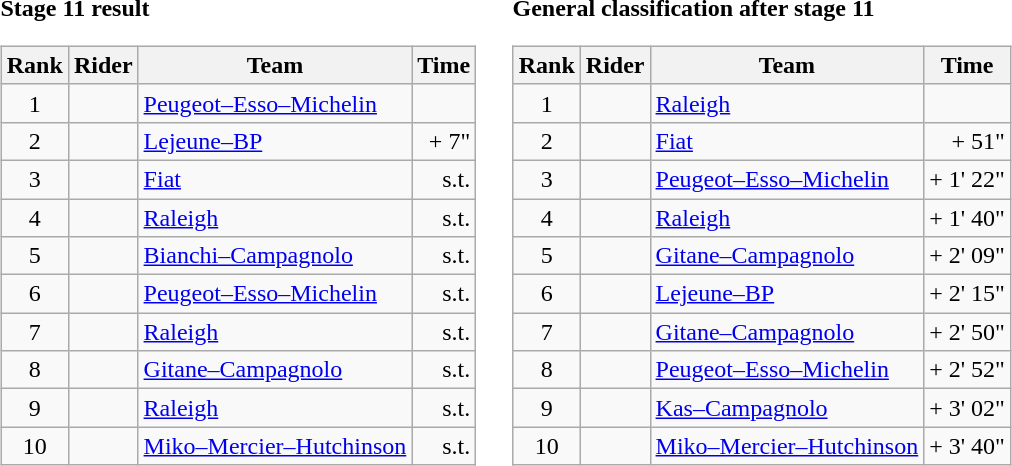<table>
<tr>
<td><strong>Stage 11 result</strong><br><table class="wikitable">
<tr>
<th scope="col">Rank</th>
<th scope="col">Rider</th>
<th scope="col">Team</th>
<th scope="col">Time</th>
</tr>
<tr>
<td style="text-align:center;">1</td>
<td></td>
<td><a href='#'>Peugeot–Esso–Michelin</a></td>
<td style="text-align:right;"></td>
</tr>
<tr>
<td style="text-align:center;">2</td>
<td></td>
<td><a href='#'>Lejeune–BP</a></td>
<td style="text-align:right;">+ 7"</td>
</tr>
<tr>
<td style="text-align:center;">3</td>
<td></td>
<td><a href='#'>Fiat</a></td>
<td style="text-align:right;">s.t.</td>
</tr>
<tr>
<td style="text-align:center;">4</td>
<td></td>
<td><a href='#'>Raleigh</a></td>
<td style="text-align:right;">s.t.</td>
</tr>
<tr>
<td style="text-align:center;">5</td>
<td></td>
<td><a href='#'>Bianchi–Campagnolo</a></td>
<td style="text-align:right;">s.t.</td>
</tr>
<tr>
<td style="text-align:center;">6</td>
<td></td>
<td><a href='#'>Peugeot–Esso–Michelin</a></td>
<td style="text-align:right;">s.t.</td>
</tr>
<tr>
<td style="text-align:center;">7</td>
<td></td>
<td><a href='#'>Raleigh</a></td>
<td style="text-align:right;">s.t.</td>
</tr>
<tr>
<td style="text-align:center;">8</td>
<td></td>
<td><a href='#'>Gitane–Campagnolo</a></td>
<td style="text-align:right;">s.t.</td>
</tr>
<tr>
<td style="text-align:center;">9</td>
<td></td>
<td><a href='#'>Raleigh</a></td>
<td style="text-align:right;">s.t.</td>
</tr>
<tr>
<td style="text-align:center;">10</td>
<td></td>
<td><a href='#'>Miko–Mercier–Hutchinson</a></td>
<td style="text-align:right;">s.t.</td>
</tr>
</table>
</td>
<td></td>
<td><strong>General classification after stage 11</strong><br><table class="wikitable">
<tr>
<th scope="col">Rank</th>
<th scope="col">Rider</th>
<th scope="col">Team</th>
<th scope="col">Time</th>
</tr>
<tr>
<td style="text-align:center;">1</td>
<td> </td>
<td><a href='#'>Raleigh</a></td>
<td style="text-align:right;"></td>
</tr>
<tr>
<td style="text-align:center;">2</td>
<td></td>
<td><a href='#'>Fiat</a></td>
<td style="text-align:right;">+ 51"</td>
</tr>
<tr>
<td style="text-align:center;">3</td>
<td></td>
<td><a href='#'>Peugeot–Esso–Michelin</a></td>
<td style="text-align:right;">+ 1' 22"</td>
</tr>
<tr>
<td style="text-align:center;">4</td>
<td></td>
<td><a href='#'>Raleigh</a></td>
<td style="text-align:right;">+ 1' 40"</td>
</tr>
<tr>
<td style="text-align:center;">5</td>
<td></td>
<td><a href='#'>Gitane–Campagnolo</a></td>
<td style="text-align:right;">+ 2' 09"</td>
</tr>
<tr>
<td style="text-align:center;">6</td>
<td></td>
<td><a href='#'>Lejeune–BP</a></td>
<td style="text-align:right;">+ 2' 15"</td>
</tr>
<tr>
<td style="text-align:center;">7</td>
<td></td>
<td><a href='#'>Gitane–Campagnolo</a></td>
<td style="text-align:right;">+ 2' 50"</td>
</tr>
<tr>
<td style="text-align:center;">8</td>
<td></td>
<td><a href='#'>Peugeot–Esso–Michelin</a></td>
<td style="text-align:right;">+ 2' 52"</td>
</tr>
<tr>
<td style="text-align:center;">9</td>
<td></td>
<td><a href='#'>Kas–Campagnolo</a></td>
<td style="text-align:right;">+ 3' 02"</td>
</tr>
<tr>
<td style="text-align:center;">10</td>
<td></td>
<td><a href='#'>Miko–Mercier–Hutchinson</a></td>
<td style="text-align:right;">+ 3' 40"</td>
</tr>
</table>
</td>
</tr>
</table>
